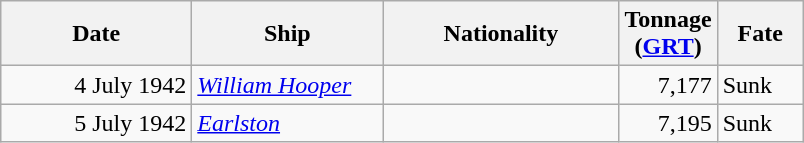<table class="wikitable sortable">
<tr>
<th width="120px">Date</th>
<th width="120px">Ship</th>
<th width="150px">Nationality</th>
<th width="25px">Tonnage <br>(<a href='#'>GRT</a>)</th>
<th width="50px">Fate</th>
</tr>
<tr>
<td align="right">4 July 1942</td>
<td align="left"><a href='#'><em>William Hooper</em></a></td>
<td align="left"></td>
<td align="right">7,177</td>
<td align="left">Sunk</td>
</tr>
<tr>
<td align="right">5 July 1942</td>
<td align="left"><a href='#'><em>Earlston</em></a></td>
<td align="left"></td>
<td align="right">7,195</td>
<td align="left">Sunk</td>
</tr>
</table>
